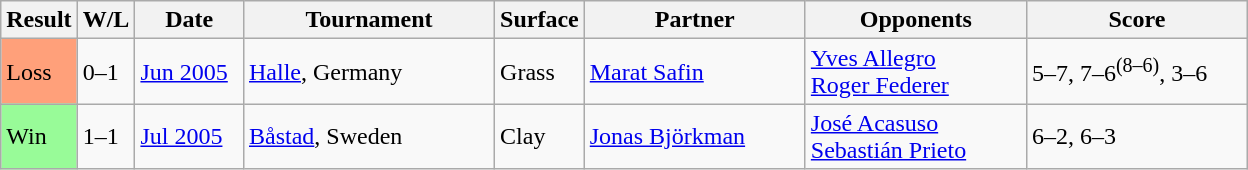<table class="sortable wikitable">
<tr>
<th style="width:40px">Result</th>
<th style="width:30px" class="unsortable">W/L</th>
<th style="width:65px">Date</th>
<th style="width:160px">Tournament</th>
<th style="width:50px">Surface</th>
<th style="width:140px">Partner</th>
<th style="width:140px">Opponents</th>
<th style="width:140px" class="unsortable">Score</th>
</tr>
<tr>
<td style="background: #ffa07a;">Loss</td>
<td>0–1</td>
<td><a href='#'>Jun 2005</a></td>
<td><a href='#'>Halle</a>, Germany</td>
<td>Grass</td>
<td> <a href='#'>Marat Safin</a></td>
<td> <a href='#'>Yves Allegro</a> <br>  <a href='#'>Roger Federer</a></td>
<td>5–7, 7–6<sup>(8–6)</sup>, 3–6</td>
</tr>
<tr>
<td style="background:#98fb98;">Win</td>
<td>1–1</td>
<td><a href='#'>Jul 2005</a></td>
<td><a href='#'>Båstad</a>, Sweden</td>
<td>Clay</td>
<td> <a href='#'>Jonas Björkman</a></td>
<td> <a href='#'>José Acasuso</a> <br>  <a href='#'>Sebastián Prieto</a></td>
<td>6–2, 6–3</td>
</tr>
</table>
